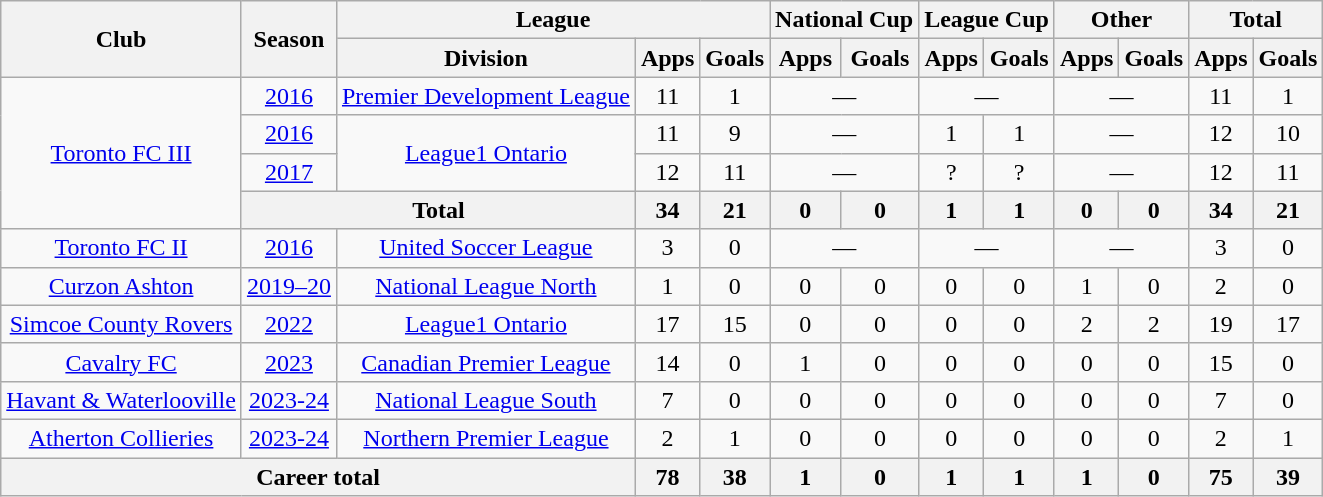<table class="wikitable" style="text-align: center;">
<tr>
<th rowspan="2">Club</th>
<th rowspan="2">Season</th>
<th colspan="3">League</th>
<th colspan="2">National Cup</th>
<th colspan="2">League Cup</th>
<th colspan="2">Other</th>
<th colspan="2">Total</th>
</tr>
<tr>
<th>Division</th>
<th>Apps</th>
<th>Goals</th>
<th>Apps</th>
<th>Goals</th>
<th>Apps</th>
<th>Goals</th>
<th>Apps</th>
<th>Goals</th>
<th>Apps</th>
<th>Goals</th>
</tr>
<tr>
<td rowspan="4"><a href='#'>Toronto FC III</a></td>
<td><a href='#'>2016</a></td>
<td><a href='#'>Premier Development League</a></td>
<td>11</td>
<td>1</td>
<td colspan="2">—</td>
<td colspan="2">—</td>
<td colspan="2">—</td>
<td>11</td>
<td>1</td>
</tr>
<tr>
<td><a href='#'>2016</a></td>
<td rowspan="2"><a href='#'>League1 Ontario</a></td>
<td>11</td>
<td>9</td>
<td colspan="2">—</td>
<td>1</td>
<td>1</td>
<td colspan="2">—</td>
<td>12</td>
<td>10</td>
</tr>
<tr>
<td><a href='#'>2017</a></td>
<td>12</td>
<td>11</td>
<td colspan="2">—</td>
<td>?</td>
<td>?</td>
<td colspan="2">—</td>
<td>12</td>
<td>11</td>
</tr>
<tr>
<th colspan="2">Total</th>
<th>34</th>
<th>21</th>
<th>0</th>
<th>0</th>
<th>1</th>
<th>1</th>
<th>0</th>
<th>0</th>
<th>34</th>
<th>21</th>
</tr>
<tr>
<td><a href='#'>Toronto FC II</a></td>
<td><a href='#'>2016</a></td>
<td><a href='#'>United Soccer League</a></td>
<td>3</td>
<td>0</td>
<td colspan="2">—</td>
<td colspan="2">—</td>
<td colspan="2">—</td>
<td>3</td>
<td>0</td>
</tr>
<tr>
<td><a href='#'>Curzon Ashton</a></td>
<td><a href='#'>2019–20</a></td>
<td><a href='#'>National League North</a></td>
<td>1</td>
<td>0</td>
<td>0</td>
<td>0</td>
<td>0</td>
<td>0</td>
<td>1</td>
<td>0</td>
<td>2</td>
<td>0</td>
</tr>
<tr>
<td><a href='#'>Simcoe County Rovers</a></td>
<td><a href='#'>2022</a></td>
<td><a href='#'>League1 Ontario</a></td>
<td>17</td>
<td>15</td>
<td>0</td>
<td>0</td>
<td>0</td>
<td>0</td>
<td>2</td>
<td>2</td>
<td>19</td>
<td>17</td>
</tr>
<tr>
<td><a href='#'>Cavalry FC</a></td>
<td><a href='#'>2023</a></td>
<td><a href='#'>Canadian Premier League</a></td>
<td>14</td>
<td>0</td>
<td>1</td>
<td>0</td>
<td>0</td>
<td>0</td>
<td>0</td>
<td>0</td>
<td>15</td>
<td>0</td>
</tr>
<tr>
<td><a href='#'>Havant & Waterlooville</a></td>
<td><a href='#'>2023-24</a></td>
<td><a href='#'>National League South</a></td>
<td>7</td>
<td>0</td>
<td>0</td>
<td>0</td>
<td>0</td>
<td>0</td>
<td>0</td>
<td>0</td>
<td>7</td>
<td>0</td>
</tr>
<tr>
<td><a href='#'>Atherton Collieries</a></td>
<td><a href='#'>2023-24</a></td>
<td><a href='#'>Northern Premier League</a></td>
<td>2</td>
<td>1</td>
<td>0</td>
<td>0</td>
<td>0</td>
<td>0</td>
<td>0</td>
<td>0</td>
<td>2</td>
<td>1</td>
</tr>
<tr>
<th colspan="3">Career total</th>
<th>78</th>
<th>38</th>
<th>1</th>
<th>0</th>
<th>1</th>
<th>1</th>
<th>1</th>
<th>0</th>
<th>75</th>
<th>39</th>
</tr>
</table>
